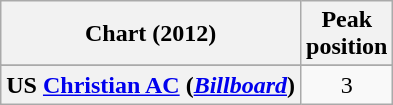<table class="wikitable sortable plainrowheaders" style="text-align:center">
<tr>
<th scope="col">Chart (2012)</th>
<th scope="col">Peak<br>position</th>
</tr>
<tr>
</tr>
<tr>
</tr>
<tr>
<th scope="row">US <a href='#'>Christian AC</a> (<em><a href='#'>Billboard</a></em>)</th>
<td text style="text-align:center;">3</td>
</tr>
</table>
